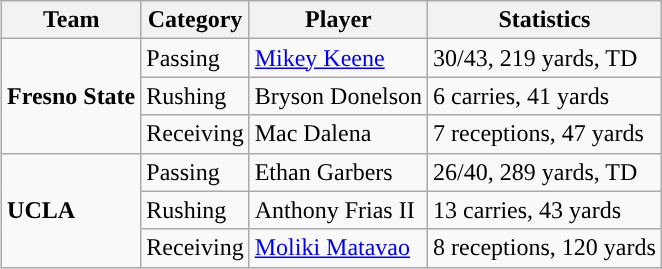<table class="wikitable" style="float: right;">
<tr>
<th>Team</th>
<th>Category</th>
<th>Player</th>
<th>Statistics</th>
</tr>
<tr>
<td rowspan=3><strong>Fresno State</strong></td>
<td>Passing</td>
<td><a href='#'>Mikey Keene</a></td>
<td>30/43, 219 yards, TD</td>
</tr>
<tr>
<td>Rushing</td>
<td>Bryson Donelson</td>
<td>6 carries, 41 yards</td>
</tr>
<tr>
<td>Receiving</td>
<td>Mac Dalena</td>
<td>7 receptions, 47 yards</td>
</tr>
<tr>
<td rowspan=3><strong>UCLA</strong></td>
<td>Passing</td>
<td>Ethan Garbers</td>
<td>26/40, 289 yards, TD</td>
</tr>
<tr>
<td>Rushing</td>
<td>Anthony Frias II</td>
<td>13 carries, 43 yards</td>
</tr>
<tr>
<td>Receiving</td>
<td><a href='#'>Moliki Matavao</a></td>
<td>8 receptions, 120 yards</td>
</tr>
</table>
